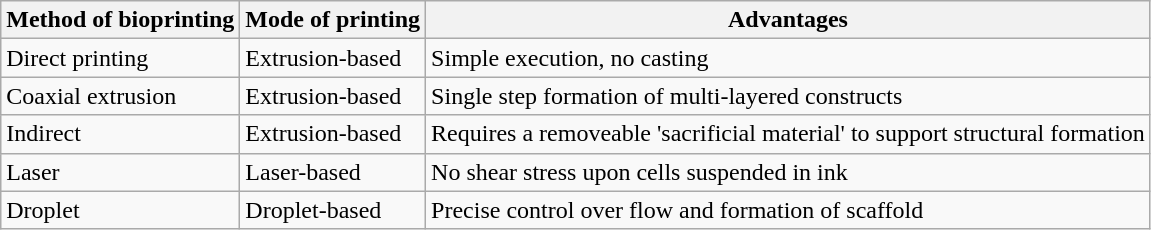<table class="wikitable">
<tr>
<th>Method of bioprinting</th>
<th>Mode of printing</th>
<th>Advantages</th>
</tr>
<tr>
<td>Direct printing</td>
<td>Extrusion-based</td>
<td>Simple execution, no casting</td>
</tr>
<tr>
<td>Coaxial extrusion</td>
<td>Extrusion-based</td>
<td>Single step formation of multi-layered constructs</td>
</tr>
<tr>
<td>Indirect</td>
<td>Extrusion-based</td>
<td>Requires a removeable 'sacrificial material' to support structural formation</td>
</tr>
<tr>
<td>Laser</td>
<td>Laser-based</td>
<td>No shear stress upon cells suspended in ink</td>
</tr>
<tr>
<td>Droplet</td>
<td>Droplet-based</td>
<td>Precise control over flow and formation of scaffold</td>
</tr>
</table>
